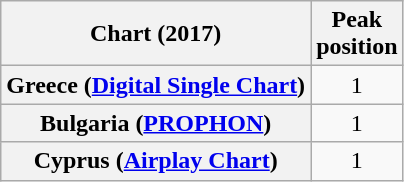<table class="wikitable plainrowheaders" style="text-align:center">
<tr>
<th scope="col">Chart (2017)</th>
<th scope="col">Peak<br>position</th>
</tr>
<tr>
<th scope="row">Greece (<a href='#'>Digital Single Chart</a>)</th>
<td>1</td>
</tr>
<tr>
<th scope="row">Bulgaria (<a href='#'>PROPHON</a>)</th>
<td>1</td>
</tr>
<tr>
<th scope="row">Cyprus (<a href='#'>Airplay Chart</a>)</th>
<td>1</td>
</tr>
</table>
